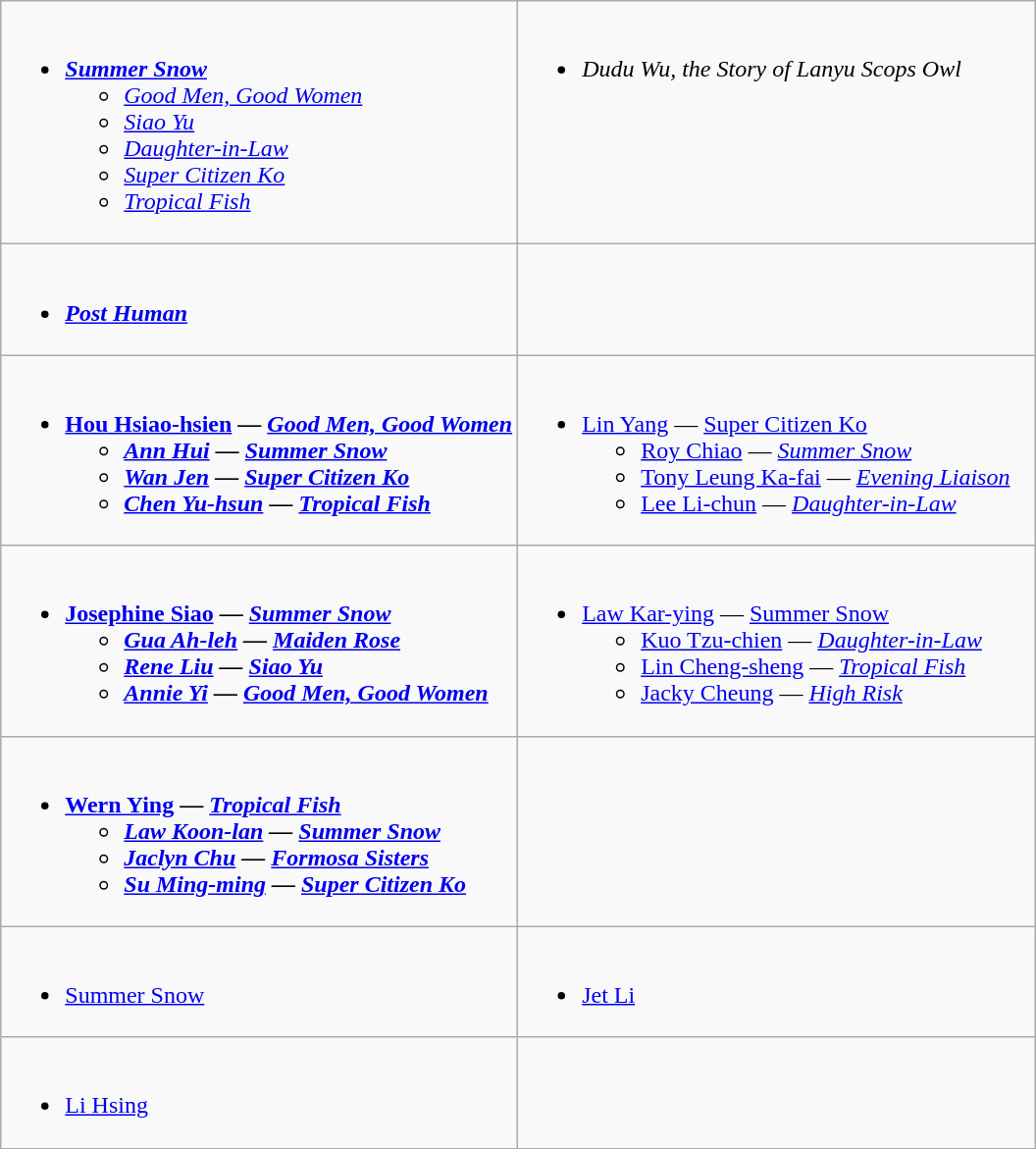<table class=wikitable>
<tr>
<td valign="top" width="50%"><br><ul><li><strong><em><a href='#'>Summer Snow</a></em></strong><ul><li><em><a href='#'>Good Men, Good Women</a></em></li><li><em><a href='#'>Siao Yu</a></em></li><li><em><a href='#'>Daughter-in-Law</a></em></li><li><em><a href='#'>Super Citizen Ko</a></em></li><li><em><a href='#'>Tropical Fish</a></em></li></ul></li></ul></td>
<td valign="top" width="50%"><br><ul><li><em>Dudu Wu, the Story of Lanyu Scops Owl</em></li></ul></td>
</tr>
<tr>
<td valign="top" width="50%"><br><ul><li><strong><em><a href='#'>Post Human</a></em></strong></li></ul></td>
</tr>
<tr>
<td valign="top" width="50%"><br><ul><li><strong><a href='#'>Hou Hsiao-hsien</a> — <em><a href='#'>Good Men, Good Women</a><strong><em><ul><li><a href='#'>Ann Hui</a>  — </em><a href='#'>Summer Snow</a><em></li><li><a href='#'>Wan Jen</a> — </em><a href='#'>Super Citizen Ko</a><em></li><li><a href='#'>Chen Yu-hsun</a> — </em><a href='#'>Tropical Fish</a><em></li></ul></li></ul></td>
<td valign="top" width="50%"><br><ul><li></strong><a href='#'>Lin Yang</a> — </em><a href='#'>Super Citizen Ko</a></em></strong><ul><li><a href='#'>Roy Chiao</a> — <em><a href='#'>Summer Snow</a></em></li><li><a href='#'>Tony Leung Ka-fai</a> — <em><a href='#'>Evening Liaison</a></em></li><li><a href='#'>Lee Li-chun</a> — <em><a href='#'>Daughter-in-Law</a></em></li></ul></li></ul></td>
</tr>
<tr>
<td valign="top" width="50%"><br><ul><li><strong><a href='#'>Josephine Siao</a> — <em><a href='#'>Summer Snow</a><strong><em><ul><li><a href='#'>Gua Ah-leh</a> — </em><a href='#'>Maiden Rose</a><em></li><li><a href='#'>Rene Liu</a> — </em><a href='#'>Siao Yu</a><em></li><li><a href='#'>Annie Yi</a> — </em><a href='#'>Good Men, Good Women</a><em></li></ul></li></ul></td>
<td valign="top" width="50%"><br><ul><li></strong><a href='#'>Law Kar-ying</a> — </em><a href='#'>Summer Snow</a></em></strong><ul><li><a href='#'>Kuo Tzu-chien</a> — <em><a href='#'>Daughter-in-Law</a></em></li><li><a href='#'>Lin Cheng-sheng</a> — <em><a href='#'>Tropical Fish</a></em></li><li><a href='#'>Jacky Cheung</a> — <em><a href='#'>High Risk</a></em></li></ul></li></ul></td>
</tr>
<tr>
<td valign="top" width="50%"><br><ul><li><strong><a href='#'>Wern Ying</a> — <em><a href='#'>Tropical Fish</a><strong><em><ul><li><a href='#'>Law Koon-lan</a> — </em><a href='#'>Summer Snow</a><em></li><li><a href='#'>Jaclyn Chu</a> — </em><a href='#'>Formosa Sisters</a><em></li><li><a href='#'>Su Ming-ming</a> — </em><a href='#'>Super Citizen Ko</a><em></li></ul></li></ul></td>
</tr>
<tr>
<td valign="top" width="50%"><br><ul><li></em></strong><a href='#'>Summer Snow</a><strong><em></li></ul></td>
<td valign="top" width="50%"><br><ul><li></strong><a href='#'>Jet Li</a><strong></li></ul></td>
</tr>
<tr>
<td valign="top" width="50%"><br><ul><li></strong><a href='#'>Li Hsing</a><strong></li></ul></td>
</tr>
</table>
